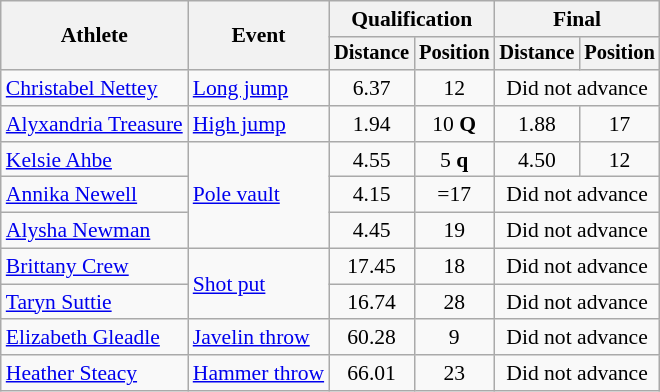<table class=wikitable style="font-size:90%">
<tr>
<th rowspan="2">Athlete</th>
<th rowspan="2">Event</th>
<th colspan="2">Qualification</th>
<th colspan="2">Final</th>
</tr>
<tr style="font-size:95%">
<th>Distance</th>
<th>Position</th>
<th>Distance</th>
<th>Position</th>
</tr>
<tr align=center>
<td align=left><a href='#'>Christabel Nettey</a></td>
<td align=left><a href='#'>Long jump</a></td>
<td>6.37</td>
<td>12</td>
<td colspan=2>Did not advance</td>
</tr>
<tr align=center>
<td align=left><a href='#'>Alyxandria Treasure</a></td>
<td align=left><a href='#'>High jump</a></td>
<td>1.94</td>
<td>10 <strong>Q</strong></td>
<td>1.88</td>
<td>17</td>
</tr>
<tr align=center>
<td align=left><a href='#'>Kelsie Ahbe</a></td>
<td align=left rowspan=3><a href='#'>Pole vault</a></td>
<td>4.55</td>
<td>5 <strong>q</strong></td>
<td>4.50</td>
<td>12</td>
</tr>
<tr align=center>
<td align=left><a href='#'>Annika Newell</a></td>
<td>4.15</td>
<td>=17</td>
<td colspan=2>Did not advance</td>
</tr>
<tr align=center>
<td align=left><a href='#'>Alysha Newman</a></td>
<td>4.45</td>
<td>19</td>
<td colspan=2>Did not advance</td>
</tr>
<tr align=center>
<td align=left><a href='#'>Brittany Crew</a></td>
<td align=left rowspan=2><a href='#'>Shot put</a></td>
<td>17.45</td>
<td>18</td>
<td colspan=2>Did not advance</td>
</tr>
<tr align=center>
<td align=left><a href='#'>Taryn Suttie</a></td>
<td>16.74</td>
<td>28</td>
<td colspan=2>Did not advance</td>
</tr>
<tr align=center>
<td align=left><a href='#'>Elizabeth Gleadle</a></td>
<td align=left><a href='#'>Javelin throw</a></td>
<td>60.28</td>
<td>9</td>
<td colspan=2>Did not advance</td>
</tr>
<tr align=center>
<td align=left><a href='#'>Heather Steacy</a></td>
<td align=left><a href='#'>Hammer throw</a></td>
<td>66.01</td>
<td>23</td>
<td colspan=2>Did not advance</td>
</tr>
</table>
